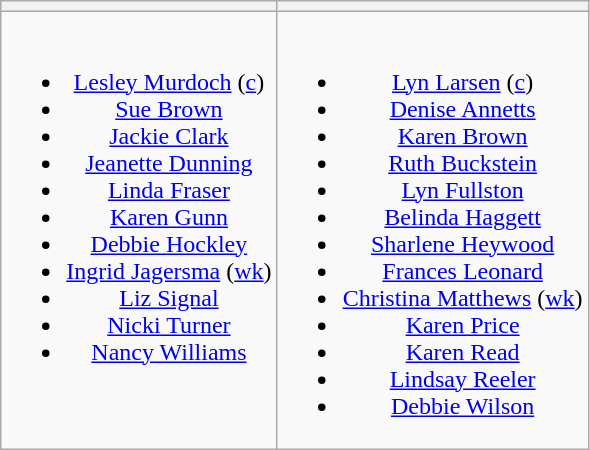<table class="wikitable" style="text-align:center">
<tr>
<th></th>
<th></th>
</tr>
<tr style="vertical-align:top">
<td><br><ul><li><a href='#'>Lesley Murdoch</a> (<a href='#'>c</a>)</li><li><a href='#'>Sue Brown</a></li><li><a href='#'>Jackie Clark</a></li><li><a href='#'>Jeanette Dunning</a></li><li><a href='#'>Linda Fraser</a></li><li><a href='#'>Karen Gunn</a></li><li><a href='#'>Debbie Hockley</a></li><li><a href='#'>Ingrid Jagersma</a> (<a href='#'>wk</a>)</li><li><a href='#'>Liz Signal</a></li><li><a href='#'>Nicki Turner</a></li><li><a href='#'>Nancy Williams</a></li></ul></td>
<td><br><ul><li><a href='#'>Lyn Larsen</a> (<a href='#'>c</a>)</li><li><a href='#'>Denise Annetts</a></li><li><a href='#'>Karen Brown</a></li><li><a href='#'>Ruth Buckstein</a></li><li><a href='#'>Lyn Fullston</a></li><li><a href='#'>Belinda Haggett</a></li><li><a href='#'>Sharlene Heywood</a></li><li><a href='#'>Frances Leonard</a></li><li><a href='#'>Christina Matthews</a> (<a href='#'>wk</a>)</li><li><a href='#'>Karen Price</a></li><li><a href='#'>Karen Read</a></li><li><a href='#'>Lindsay Reeler</a></li><li><a href='#'>Debbie Wilson</a></li></ul></td>
</tr>
</table>
